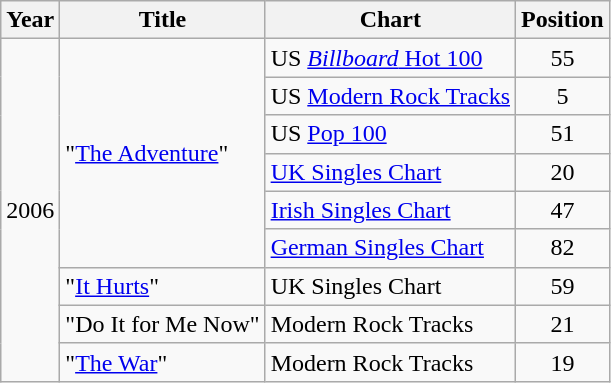<table class="wikitable">
<tr>
<th>Year</th>
<th>Title</th>
<th>Chart</th>
<th>Position</th>
</tr>
<tr>
<td rowspan="9">2006</td>
<td rowspan="6">"<a href='#'>The Adventure</a>"</td>
<td>US <a href='#'><em>Billboard</em> Hot 100</a></td>
<td style="text-align:center;">55</td>
</tr>
<tr>
<td>US <a href='#'>Modern Rock Tracks</a></td>
<td style="text-align:center;">5</td>
</tr>
<tr>
<td>US <a href='#'>Pop 100</a></td>
<td style="text-align:center;">51</td>
</tr>
<tr>
<td><a href='#'>UK Singles Chart</a></td>
<td style="text-align:center;">20</td>
</tr>
<tr>
<td><a href='#'>Irish Singles Chart</a></td>
<td style="text-align:center;">47</td>
</tr>
<tr>
<td><a href='#'>German Singles Chart</a></td>
<td style="text-align:center;">82</td>
</tr>
<tr>
<td>"<a href='#'>It Hurts</a>"</td>
<td>UK Singles Chart</td>
<td style="text-align:center;">59</td>
</tr>
<tr>
<td>"Do It for Me Now"</td>
<td>Modern Rock Tracks</td>
<td style="text-align:center;">21</td>
</tr>
<tr>
<td>"<a href='#'>The War</a>"</td>
<td>Modern Rock Tracks</td>
<td style="text-align:center;">19</td>
</tr>
</table>
